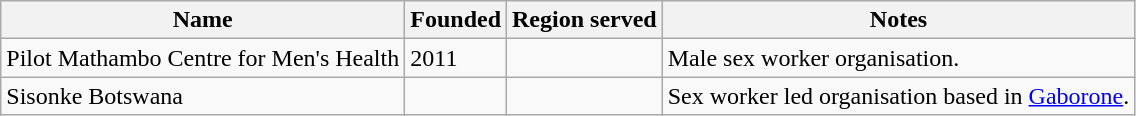<table class="wikitable sortable">
<tr>
<th>Name</th>
<th>Founded</th>
<th>Region served</th>
<th>Notes</th>
</tr>
<tr>
<td>Pilot Mathambo Centre for Men's Health</td>
<td>2011</td>
<td></td>
<td>Male sex worker organisation.</td>
</tr>
<tr>
<td>Sisonke Botswana</td>
<td></td>
<td></td>
<td>Sex worker led organisation based in <a href='#'>Gaborone</a>.</td>
</tr>
</table>
